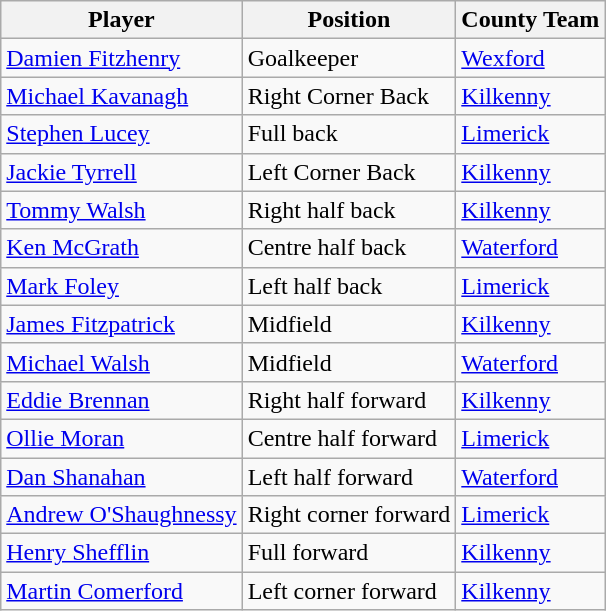<table class="wikitable">
<tr>
<th>Player</th>
<th>Position</th>
<th>County Team</th>
</tr>
<tr>
<td><a href='#'>Damien Fitzhenry</a></td>
<td>Goalkeeper</td>
<td><a href='#'>Wexford</a></td>
</tr>
<tr>
<td><a href='#'>Michael Kavanagh</a></td>
<td>Right Corner Back</td>
<td><a href='#'>Kilkenny</a></td>
</tr>
<tr>
<td><a href='#'>Stephen Lucey</a></td>
<td>Full back</td>
<td><a href='#'>Limerick</a></td>
</tr>
<tr>
<td><a href='#'>Jackie Tyrrell</a></td>
<td>Left Corner Back</td>
<td><a href='#'>Kilkenny</a></td>
</tr>
<tr>
<td><a href='#'>Tommy Walsh</a></td>
<td>Right half back</td>
<td><a href='#'>Kilkenny</a></td>
</tr>
<tr>
<td><a href='#'>Ken McGrath</a></td>
<td>Centre half back</td>
<td><a href='#'>Waterford</a></td>
</tr>
<tr>
<td><a href='#'>Mark Foley</a></td>
<td>Left half back</td>
<td><a href='#'>Limerick</a></td>
</tr>
<tr>
<td><a href='#'>James Fitzpatrick</a></td>
<td>Midfield</td>
<td><a href='#'>Kilkenny</a></td>
</tr>
<tr>
<td><a href='#'>Michael Walsh</a></td>
<td>Midfield</td>
<td><a href='#'>Waterford</a></td>
</tr>
<tr>
<td><a href='#'>Eddie Brennan</a></td>
<td>Right half forward</td>
<td><a href='#'>Kilkenny</a></td>
</tr>
<tr>
<td><a href='#'>Ollie Moran</a></td>
<td>Centre half forward</td>
<td><a href='#'>Limerick</a></td>
</tr>
<tr>
<td><a href='#'>Dan Shanahan</a></td>
<td>Left half forward</td>
<td><a href='#'>Waterford</a></td>
</tr>
<tr>
<td><a href='#'>Andrew O'Shaughnessy</a></td>
<td>Right corner forward</td>
<td><a href='#'>Limerick</a></td>
</tr>
<tr>
<td><a href='#'>Henry Shefflin</a></td>
<td>Full forward</td>
<td><a href='#'>Kilkenny</a></td>
</tr>
<tr>
<td><a href='#'>Martin Comerford</a></td>
<td>Left corner forward</td>
<td><a href='#'>Kilkenny</a></td>
</tr>
</table>
